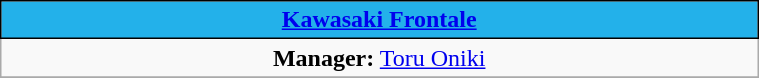<table class="wikitable" style="width:40%; text-align:center">
<tr>
<th colspan="7" style="text-align:center;  background:#23B1EA;color:solid black;border:1px solid black;"> <a href='#'><span>Kawasaki Frontale</span></a></th>
</tr>
<tr>
<td><strong>Manager:</strong>  <a href='#'>Toru Oniki</a></td>
</tr>
<tr>
</tr>
</table>
